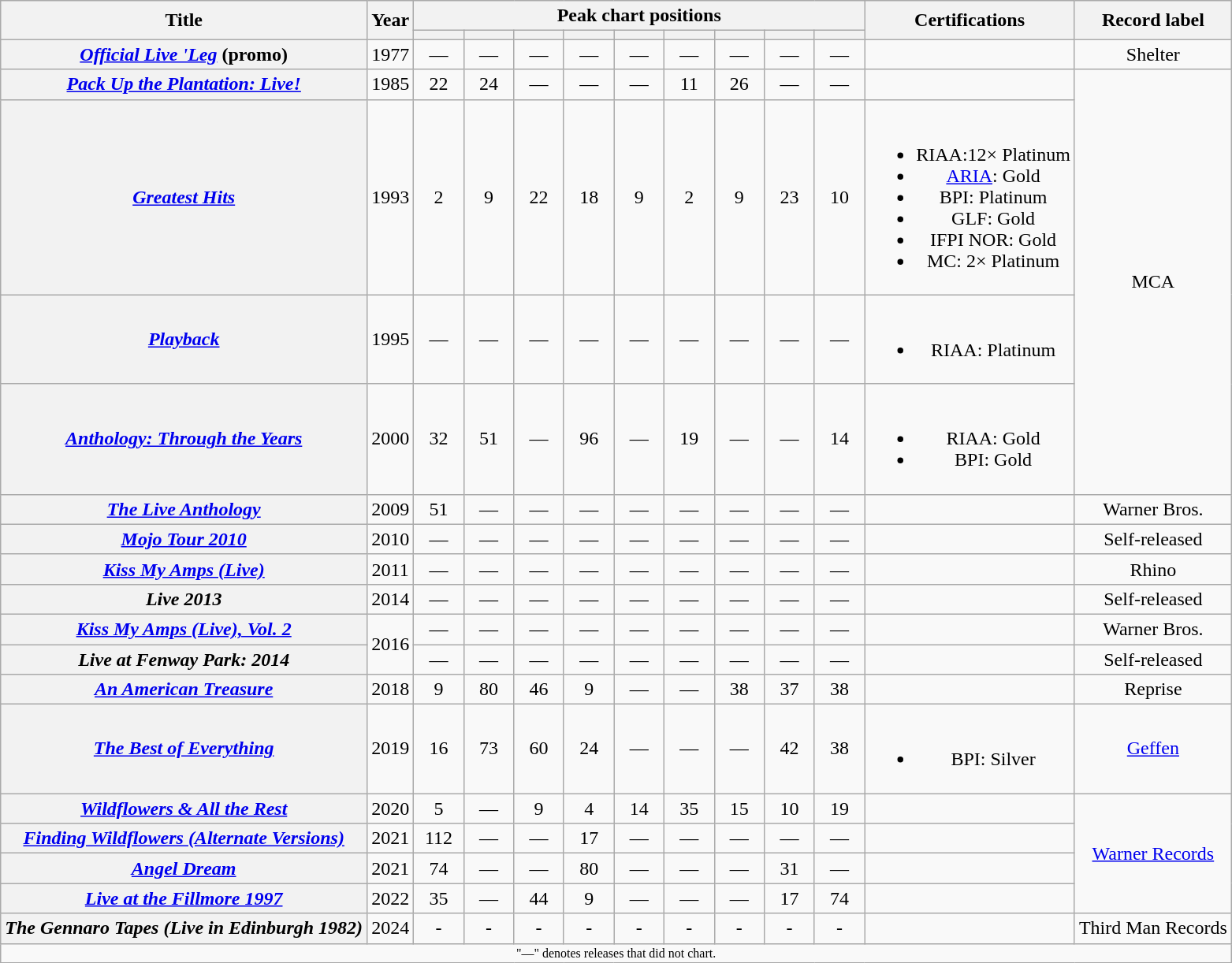<table class="wikitable plainrowheaders" style="text-align:center;">
<tr>
<th rowspan="2">Title</th>
<th rowspan="2">Year</th>
<th colspan="9">Peak chart positions</th>
<th rowspan="2">Certifications</th>
<th rowspan="2">Record label</th>
</tr>
<tr>
<th width="35"></th>
<th width="35"></th>
<th width="35"></th>
<th width="35"></th>
<th width="35"></th>
<th width="35"></th>
<th width="35"></th>
<th width="35"></th>
<th width="35"></th>
</tr>
<tr>
<th scope="row"><em><a href='#'>Official Live 'Leg</a></em> (promo)</th>
<td>1977</td>
<td>—</td>
<td>—</td>
<td>—</td>
<td>—</td>
<td>—</td>
<td>—</td>
<td>—</td>
<td>—</td>
<td>—</td>
<td></td>
<td>Shelter</td>
</tr>
<tr>
<th scope="row"><em><a href='#'>Pack Up the Plantation: Live!</a></em></th>
<td>1985</td>
<td>22</td>
<td>24</td>
<td>—</td>
<td>—</td>
<td>—</td>
<td>11</td>
<td>26</td>
<td>—</td>
<td>—</td>
<td></td>
<td rowspan="4">MCA</td>
</tr>
<tr>
<th scope="row"><em><a href='#'>Greatest Hits</a></em></th>
<td>1993</td>
<td>2</td>
<td>9</td>
<td>22</td>
<td>18</td>
<td>9</td>
<td>2</td>
<td>9</td>
<td>23</td>
<td>10</td>
<td><br><ul><li>RIAA:12× Platinum</li><li><a href='#'>ARIA</a>: Gold</li><li>BPI: Platinum</li><li>GLF: Gold</li><li>IFPI NOR: Gold</li><li>MC: 2× Platinum</li></ul></td>
</tr>
<tr>
<th scope="row"><em><a href='#'>Playback</a></em></th>
<td>1995</td>
<td>—</td>
<td>—</td>
<td>—</td>
<td>—</td>
<td>—</td>
<td>—</td>
<td>—</td>
<td>—</td>
<td>—</td>
<td><br><ul><li>RIAA: Platinum</li></ul></td>
</tr>
<tr>
<th scope="row"><em><a href='#'>Anthology: Through the Years</a></em></th>
<td>2000</td>
<td>32</td>
<td>51</td>
<td>—</td>
<td>96</td>
<td>—</td>
<td>19</td>
<td>—</td>
<td>—</td>
<td>14</td>
<td><br><ul><li>RIAA: Gold</li><li>BPI: Gold</li></ul></td>
</tr>
<tr>
<th scope="row"><em><a href='#'>The Live Anthology</a></em></th>
<td>2009</td>
<td>51</td>
<td>—</td>
<td>—</td>
<td>—</td>
<td>—</td>
<td>—</td>
<td>—</td>
<td>—</td>
<td>—</td>
<td></td>
<td>Warner Bros.</td>
</tr>
<tr>
<th scope="row"><em><a href='#'>Mojo Tour 2010</a></em></th>
<td>2010</td>
<td>—</td>
<td>—</td>
<td>—</td>
<td>—</td>
<td>—</td>
<td>—</td>
<td>—</td>
<td>—</td>
<td>—</td>
<td></td>
<td>Self-released</td>
</tr>
<tr>
<th scope="row"><em><a href='#'>Kiss My Amps (Live)</a></em></th>
<td>2011</td>
<td>—</td>
<td>—</td>
<td>—</td>
<td>—</td>
<td>—</td>
<td>—</td>
<td>—</td>
<td>—</td>
<td>—</td>
<td></td>
<td>Rhino</td>
</tr>
<tr>
<th scope="row"><em>Live 2013</em></th>
<td>2014</td>
<td>—</td>
<td>—</td>
<td>—</td>
<td>—</td>
<td>—</td>
<td>—</td>
<td>—</td>
<td>—</td>
<td>—</td>
<td></td>
<td>Self-released</td>
</tr>
<tr>
<th scope="row"><em><a href='#'>Kiss My Amps (Live), Vol. 2</a></em></th>
<td rowspan="2">2016</td>
<td>—</td>
<td>—</td>
<td>—</td>
<td>—</td>
<td>—</td>
<td>—</td>
<td>—</td>
<td>—</td>
<td>—</td>
<td></td>
<td>Warner Bros.</td>
</tr>
<tr>
<th scope="row"><em>Live at Fenway Park: 2014</em></th>
<td>—</td>
<td>—</td>
<td>—</td>
<td>—</td>
<td>—</td>
<td>—</td>
<td>—</td>
<td>—</td>
<td>—</td>
<td></td>
<td>Self-released</td>
</tr>
<tr>
<th scope="row"><em><a href='#'>An American Treasure</a></em></th>
<td>2018</td>
<td>9</td>
<td>80</td>
<td>46</td>
<td>9</td>
<td>—</td>
<td>—</td>
<td>38</td>
<td>37</td>
<td>38</td>
<td></td>
<td>Reprise</td>
</tr>
<tr>
<th scope="row"><em><a href='#'>The Best of Everything</a></em></th>
<td>2019</td>
<td>16</td>
<td>73</td>
<td>60</td>
<td>24</td>
<td>—</td>
<td>—</td>
<td>—</td>
<td>42</td>
<td>38</td>
<td><br><ul><li>BPI: Silver</li></ul></td>
<td><a href='#'>Geffen</a></td>
</tr>
<tr>
<th scope="row" align="left"><em><a href='#'>Wildflowers & All the Rest</a></em></th>
<td>2020</td>
<td>5</td>
<td>—</td>
<td>9</td>
<td>4</td>
<td>14</td>
<td>35</td>
<td>15</td>
<td>10</td>
<td>19</td>
<td></td>
<td rowspan=4><a href='#'>Warner Records</a></td>
</tr>
<tr>
<th scope="row" align="left"><em><a href='#'>Finding Wildflowers (Alternate Versions)</a></em></th>
<td>2021</td>
<td>112</td>
<td>—</td>
<td>—</td>
<td>17</td>
<td>—</td>
<td>—</td>
<td>—</td>
<td>—</td>
<td>—</td>
<td></td>
</tr>
<tr>
<th scope="row" align="left"><em><a href='#'>Angel Dream</a></em></th>
<td>2021</td>
<td>74</td>
<td>—</td>
<td>—</td>
<td>80</td>
<td>—</td>
<td>—</td>
<td>—</td>
<td>31</td>
<td>—</td>
<td></td>
</tr>
<tr>
<th scope="row" align="left"><em><a href='#'>Live at the Fillmore 1997</a></em></th>
<td>2022</td>
<td>35<br></td>
<td>—</td>
<td>44</td>
<td>9</td>
<td>—</td>
<td>—</td>
<td>—</td>
<td>17</td>
<td>74</td>
<td></td>
</tr>
<tr>
<th><em>The Gennaro Tapes (Live in Edinburgh 1982)</em></th>
<td>2024</td>
<td>-</td>
<td>-</td>
<td>-</td>
<td>-</td>
<td>-</td>
<td>-</td>
<td>-</td>
<td>-</td>
<td>-</td>
<td></td>
<td>Third Man Records</td>
</tr>
<tr>
<td colspan="13" style="font-size:8pt;">"—" denotes releases that did not chart.</td>
</tr>
</table>
